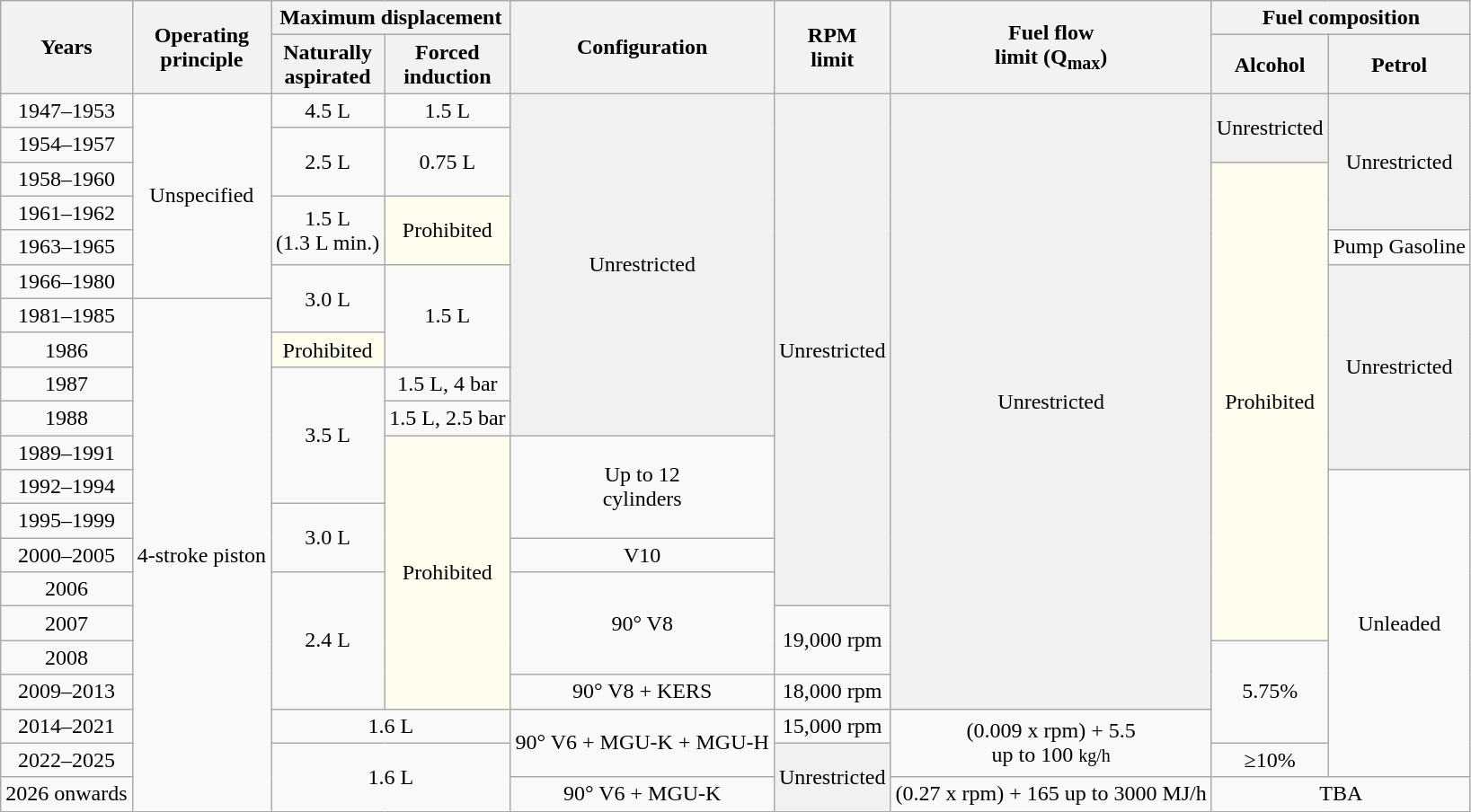<table class="wikitable" style="text-align:center">
<tr>
<th rowspan="2">Years</th>
<th rowspan="2">Operating<br>principle</th>
<th colspan="2">Maximum displacement</th>
<th rowspan="2">Configuration</th>
<th rowspan="2">RPM<br>limit</th>
<th rowspan="2">Fuel flow<br>limit (Q<sub>max</sub>)</th>
<th colspan="2">Fuel composition</th>
</tr>
<tr>
<th>Naturally<br>aspirated</th>
<th>Forced<br>induction</th>
<th>Alcohol</th>
<th>Petrol</th>
</tr>
<tr>
<td>1947–1953</td>
<td rowspan="6">Unspecified</td>
<td>4.5 L</td>
<td>1.5 L</td>
<td rowspan="10" style="background:#f1f1f1" ;>Unrestricted</td>
<td rowspan="15" style="background:#f1f1f1" ;>Unrestricted</td>
<td rowspan="18" style="background:#f1f1f1" ;>Unrestricted</td>
<td rowspan="2" style="background:#f1f1f1" ;>Unrestricted</td>
<td rowspan="4" style="background:#f1f1f1" ;>Unrestricted</td>
</tr>
<tr>
<td>1954–1957</td>
<td rowspan="2">2.5 L</td>
<td rowspan="2">0.75 L</td>
</tr>
<tr>
<td>1958–1960</td>
<td rowspan="14" style="background:#fffded" ;>Prohibited</td>
</tr>
<tr>
<td>1961–1962</td>
<td rowspan="2">1.5 L<br>(1.3 L min.)</td>
<td rowspan="2" style="background:#fffded" ;>Prohibited</td>
</tr>
<tr>
<td>1963–1965</td>
<td>Pump Gasoline</td>
</tr>
<tr>
<td>1966–1980</td>
<td rowspan="2">3.0 L</td>
<td rowspan="3">1.5 L</td>
<td rowspan="6" style="background:#f1f1f1" ;>Unrestricted</td>
</tr>
<tr>
<td>1981–1985</td>
<td rowspan="15">4-stroke piston</td>
</tr>
<tr>
<td>1986</td>
<td style="background:#fffded" ;>Prohibited</td>
</tr>
<tr>
<td>1987</td>
<td rowspan="4">3.5 L</td>
<td>1.5 L, 4 bar</td>
</tr>
<tr>
<td>1988</td>
<td>1.5 L, 2.5 bar</td>
</tr>
<tr>
<td>1989–1991</td>
<td rowspan="8" style="background:#fffded" ;>Prohibited</td>
<td rowspan="3">Up to 12<br>cylinders</td>
</tr>
<tr>
<td>1992–1994</td>
<td rowspan="9">Unleaded</td>
</tr>
<tr>
<td>1995–1999</td>
<td rowspan="2">3.0 L</td>
</tr>
<tr>
<td>2000–2005</td>
<td>V10</td>
</tr>
<tr>
<td>2006</td>
<td rowspan="4">2.4 L</td>
<td rowspan="3">90° V8</td>
</tr>
<tr>
<td>2007</td>
<td rowspan="2">19,000 rpm</td>
</tr>
<tr>
<td>2008</td>
<td rowspan="3">5.75%</td>
</tr>
<tr>
<td>2009–2013</td>
<td>90° V8 + KERS</td>
<td>18,000 rpm</td>
</tr>
<tr>
<td>2014–2021</td>
<td colspan="2">1.6 L</td>
<td rowspan="2">90° V6 + MGU-K + MGU-H</td>
<td>15,000 rpm</td>
<td rowspan="2">(0.009 x rpm) + 5.5<br>up to 100 <small>kg/h</small> </td>
</tr>
<tr>
<td>2022–2025</td>
<td colspan="2" rowspan="2">1.6 L</td>
<td rowspan="2" style="background:#f1f1f1" ;>Unrestricted</td>
<td>≥10%</td>
</tr>
<tr>
<td>2026 onwards</td>
<td>90° V6 + MGU-K</td>
<td>(0.27 x rpm) + 165 up to 3000 MJ/h </td>
<td colspan="2">TBA</td>
</tr>
</table>
